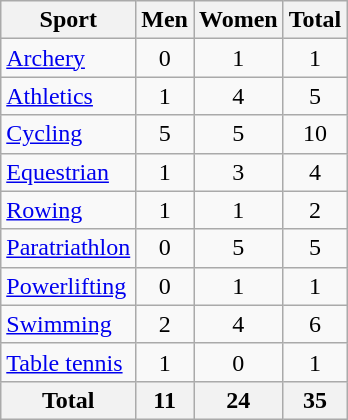<table class="wikitable">
<tr>
<th>Sport</th>
<th>Men</th>
<th>Women</th>
<th>Total</th>
</tr>
<tr align=center>
<td align=left><a href='#'>Archery</a></td>
<td>0</td>
<td>1</td>
<td>1</td>
</tr>
<tr align=center>
<td align=left><a href='#'>Athletics</a></td>
<td>1</td>
<td>4</td>
<td>5</td>
</tr>
<tr align=center>
<td align=left><a href='#'>Cycling</a></td>
<td>5</td>
<td>5</td>
<td>10</td>
</tr>
<tr align=center>
<td align=left><a href='#'>Equestrian</a></td>
<td>1</td>
<td>3</td>
<td>4</td>
</tr>
<tr align=center>
<td align=left><a href='#'>Rowing</a></td>
<td>1</td>
<td>1</td>
<td>2</td>
</tr>
<tr align=center>
<td align=left><a href='#'>Paratriathlon</a></td>
<td>0</td>
<td>5</td>
<td>5</td>
</tr>
<tr align=center>
<td align=left><a href='#'>Powerlifting</a></td>
<td>0</td>
<td>1</td>
<td>1</td>
</tr>
<tr align=center>
<td align=left><a href='#'>Swimming</a></td>
<td>2</td>
<td>4</td>
<td>6</td>
</tr>
<tr align=center>
<td align=left><a href='#'>Table tennis</a></td>
<td>1</td>
<td>0</td>
<td>1</td>
</tr>
<tr>
<th>Total</th>
<th>11</th>
<th>24</th>
<th>35</th>
</tr>
</table>
